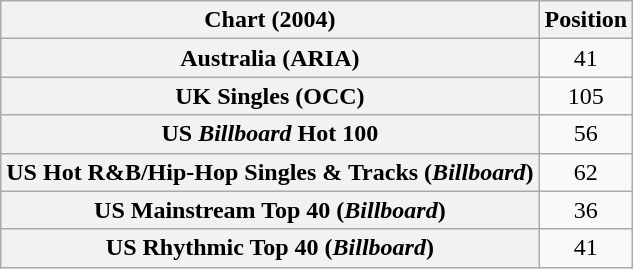<table class="wikitable sortable plainrowheaders" style="text-align:center">
<tr>
<th>Chart (2004)</th>
<th>Position</th>
</tr>
<tr>
<th scope="row">Australia (ARIA)</th>
<td>41</td>
</tr>
<tr>
<th scope="row">UK Singles (OCC)</th>
<td>105</td>
</tr>
<tr>
<th scope="row">US <em>Billboard</em> Hot 100</th>
<td>56</td>
</tr>
<tr>
<th scope="row">US Hot R&B/Hip-Hop Singles & Tracks (<em>Billboard</em>)</th>
<td>62</td>
</tr>
<tr>
<th scope="row">US Mainstream Top 40 (<em>Billboard</em>)</th>
<td>36</td>
</tr>
<tr>
<th scope="row">US Rhythmic Top 40 (<em>Billboard</em>)</th>
<td>41</td>
</tr>
</table>
